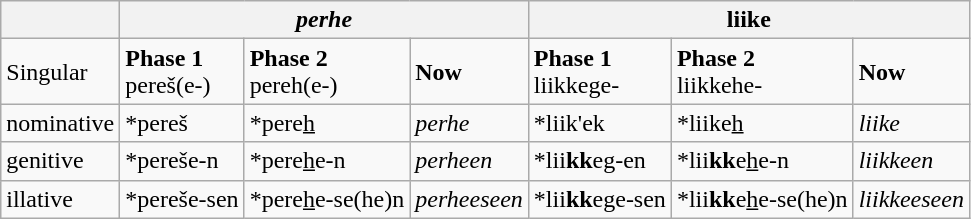<table class="wikitable">
<tr>
<th></th>
<th colspan="3"><em>perhe</em></th>
<th colspan="3">liike</th>
</tr>
<tr>
<td>Singular</td>
<td><strong>Phase 1</strong><br>pereš(e-)</td>
<td><strong>Phase 2</strong><br>pereh(e-)</td>
<td><strong>Now</strong></td>
<td><strong>Phase 1</strong><br>liikkege-</td>
<td><strong>Phase 2</strong><br>liikkehe-</td>
<td><strong>Now</strong></td>
</tr>
<tr>
<td>nominative</td>
<td>*pereš</td>
<td>*pere<u>h</u></td>
<td><em>perhe</em></td>
<td>*liik'ek</td>
<td>*liike<u>h</u></td>
<td><em>liike</em></td>
</tr>
<tr>
<td>genitive</td>
<td>*pereše-n</td>
<td>*pere<u>h</u>e-n</td>
<td><em>perheen</em></td>
<td>*lii<strong>kk</strong>eg-en</td>
<td>*lii<strong>kk</strong>e<u>h</u>e-n</td>
<td><em>liikkeen</em></td>
</tr>
<tr>
<td>illative</td>
<td>*pereše-sen</td>
<td>*pere<u>h</u>e-se(he)n</td>
<td><em>perheeseen</em></td>
<td>*lii<strong>kk</strong>ege-sen</td>
<td>*lii<strong>kk</strong>e<u>h</u>e-se(he)n</td>
<td><em>liikkeeseen</em></td>
</tr>
</table>
